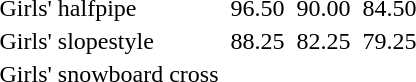<table>
<tr>
<td>Girls' halfpipe<br></td>
<td></td>
<td>96.50</td>
<td></td>
<td>90.00</td>
<td></td>
<td>84.50</td>
</tr>
<tr>
<td>Girls' slopestyle<br></td>
<td></td>
<td>88.25</td>
<td></td>
<td>82.25</td>
<td></td>
<td>79.25</td>
</tr>
<tr>
<td>Girls' snowboard cross<br></td>
<td colspan="2"></td>
<td colspan="2"></td>
<td colspan="2"></td>
</tr>
</table>
